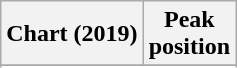<table class="wikitable sortable plainrowheaders" style="text-align:center">
<tr>
<th scope="col">Chart (2019)</th>
<th scope="col">Peak<br>position</th>
</tr>
<tr>
</tr>
<tr>
</tr>
<tr>
</tr>
<tr>
</tr>
<tr>
</tr>
<tr>
</tr>
</table>
